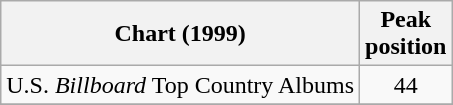<table class="wikitable">
<tr>
<th>Chart (1999)</th>
<th>Peak<br>position</th>
</tr>
<tr>
<td>U.S. <em>Billboard</em> Top Country Albums</td>
<td align="center">44</td>
</tr>
<tr>
</tr>
</table>
